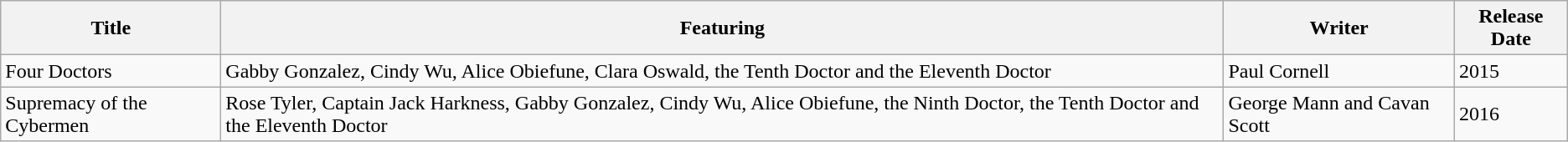<table class="wikitable">
<tr>
<th>Title</th>
<th>Featuring</th>
<th>Writer</th>
<th>Release Date</th>
</tr>
<tr>
<td>Four Doctors</td>
<td>Gabby Gonzalez, Cindy Wu, Alice Obiefune, Clara Oswald, the Tenth Doctor and the Eleventh Doctor</td>
<td>Paul Cornell</td>
<td>2015</td>
</tr>
<tr>
<td>Supremacy of the Cybermen</td>
<td>Rose Tyler, Captain Jack Harkness, Gabby Gonzalez, Cindy Wu, Alice Obiefune, the Ninth Doctor, the Tenth Doctor and the Eleventh Doctor</td>
<td>George Mann and Cavan Scott</td>
<td>2016</td>
</tr>
</table>
